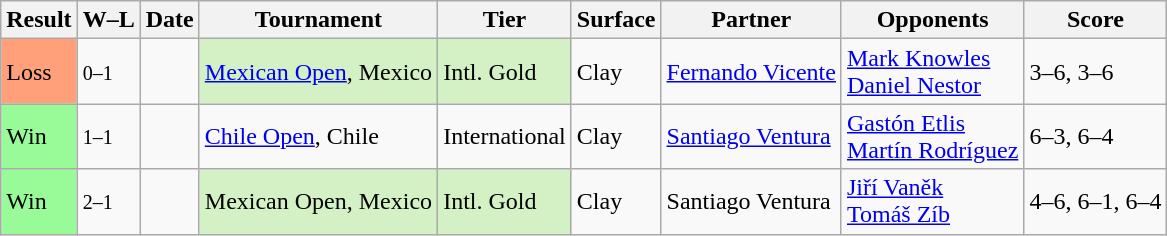<table class="sortable wikitable">
<tr>
<th>Result</th>
<th class="unsortable">W–L</th>
<th>Date</th>
<th>Tournament</th>
<th>Tier</th>
<th>Surface</th>
<th>Partner</th>
<th>Opponents</th>
<th class="unsortable">Score</th>
</tr>
<tr>
<td bgcolor=FFA07A>Loss</td>
<td><small>0–1</small></td>
<td><a href='#'></a></td>
<td style="background:#D4F1C5;"><a href='#'>Mexican Open</a>, Mexico</td>
<td style="background:#D4F1C5;">Intl. Gold</td>
<td>Clay</td>
<td> <a href='#'>Fernando Vicente</a></td>
<td> <a href='#'>Mark Knowles</a><br> <a href='#'>Daniel Nestor</a></td>
<td>3–6, 3–6</td>
</tr>
<tr>
<td bgcolor=98FB98>Win</td>
<td><small>1–1</small></td>
<td><a href='#'></a></td>
<td><a href='#'>Chile Open</a>, Chile</td>
<td>International</td>
<td>Clay</td>
<td> <a href='#'>Santiago Ventura</a></td>
<td> <a href='#'>Gastón Etlis</a><br> <a href='#'>Martín Rodríguez</a></td>
<td>6–3, 6–4</td>
</tr>
<tr>
<td bgcolor=98FB98>Win</td>
<td><small>2–1</small></td>
<td><a href='#'></a></td>
<td style="background:#D4F1C5;">Mexican Open, Mexico</td>
<td style="background:#D4F1C5;">Intl. Gold</td>
<td>Clay</td>
<td> Santiago Ventura</td>
<td> <a href='#'>Jiří Vaněk</a><br> <a href='#'>Tomáš Zíb</a></td>
<td>4–6, 6–1, 6–4</td>
</tr>
</table>
